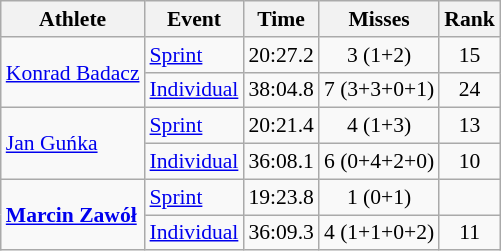<table class="wikitable" style="font-size:90%">
<tr>
<th>Athlete</th>
<th>Event</th>
<th>Time</th>
<th>Misses</th>
<th>Rank</th>
</tr>
<tr align=center>
<td align=left rowspan=2><a href='#'>Konrad Badacz</a></td>
<td align=left><a href='#'>Sprint</a></td>
<td>20:27.2</td>
<td>3 (1+2)</td>
<td>15</td>
</tr>
<tr align=center>
<td align=left><a href='#'>Individual</a></td>
<td>38:04.8</td>
<td>7 (3+3+0+1)</td>
<td>24</td>
</tr>
<tr align=center>
<td align=left rowspan=2><a href='#'>Jan Guńka</a></td>
<td align=left><a href='#'>Sprint</a></td>
<td>20:21.4</td>
<td>4 (1+3)</td>
<td>13</td>
</tr>
<tr align=center>
<td align=left><a href='#'>Individual</a></td>
<td>36:08.1</td>
<td>6 (0+4+2+0)</td>
<td>10</td>
</tr>
<tr align=center>
<td align=left rowspan=2><strong><a href='#'>Marcin Zawół</a></strong></td>
<td align=left><a href='#'>Sprint</a></td>
<td>19:23.8</td>
<td>1 (0+1)</td>
<td><strong></strong></td>
</tr>
<tr align=center>
<td align=left><a href='#'>Individual</a></td>
<td>36:09.3</td>
<td>4 (1+1+0+2)</td>
<td>11</td>
</tr>
</table>
